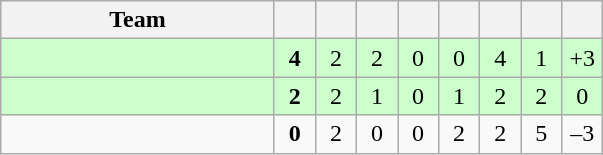<table class="wikitable" style="text-align:center">
<tr>
<th width="175">Team</th>
<th width="20"></th>
<th width="20"></th>
<th width="20"></th>
<th width="20"></th>
<th width="20"></th>
<th width="20"></th>
<th width="20"></th>
<th width="20"></th>
</tr>
<tr bgcolor=#CCFFCC>
<td align=left></td>
<td><strong>4</strong></td>
<td>2</td>
<td>2</td>
<td>0</td>
<td>0</td>
<td>4</td>
<td>1</td>
<td>+3</td>
</tr>
<tr bgcolor=#CCFFCC>
<td align=left></td>
<td><strong>2</strong></td>
<td>2</td>
<td>1</td>
<td>0</td>
<td>1</td>
<td>2</td>
<td>2</td>
<td>0</td>
</tr>
<tr>
<td align=left></td>
<td><strong>0</strong></td>
<td>2</td>
<td>0</td>
<td>0</td>
<td>2</td>
<td>2</td>
<td>5</td>
<td>–3</td>
</tr>
</table>
